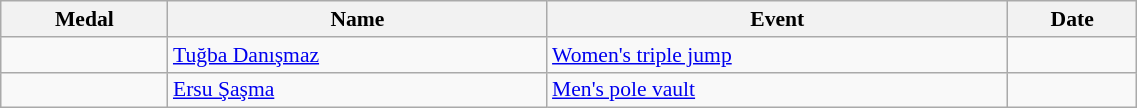<table class="wikitable" style="font-size:90%" width=60%>
<tr>
<th>Medal</th>
<th>Name</th>
<th>Event</th>
<th>Date</th>
</tr>
<tr>
<td></td>
<td><a href='#'>Tuğba Danışmaz</a></td>
<td><a href='#'>Women's triple jump</a></td>
<td></td>
</tr>
<tr>
<td></td>
<td><a href='#'>Ersu Şaşma</a></td>
<td><a href='#'>Men's pole vault</a></td>
<td></td>
</tr>
</table>
